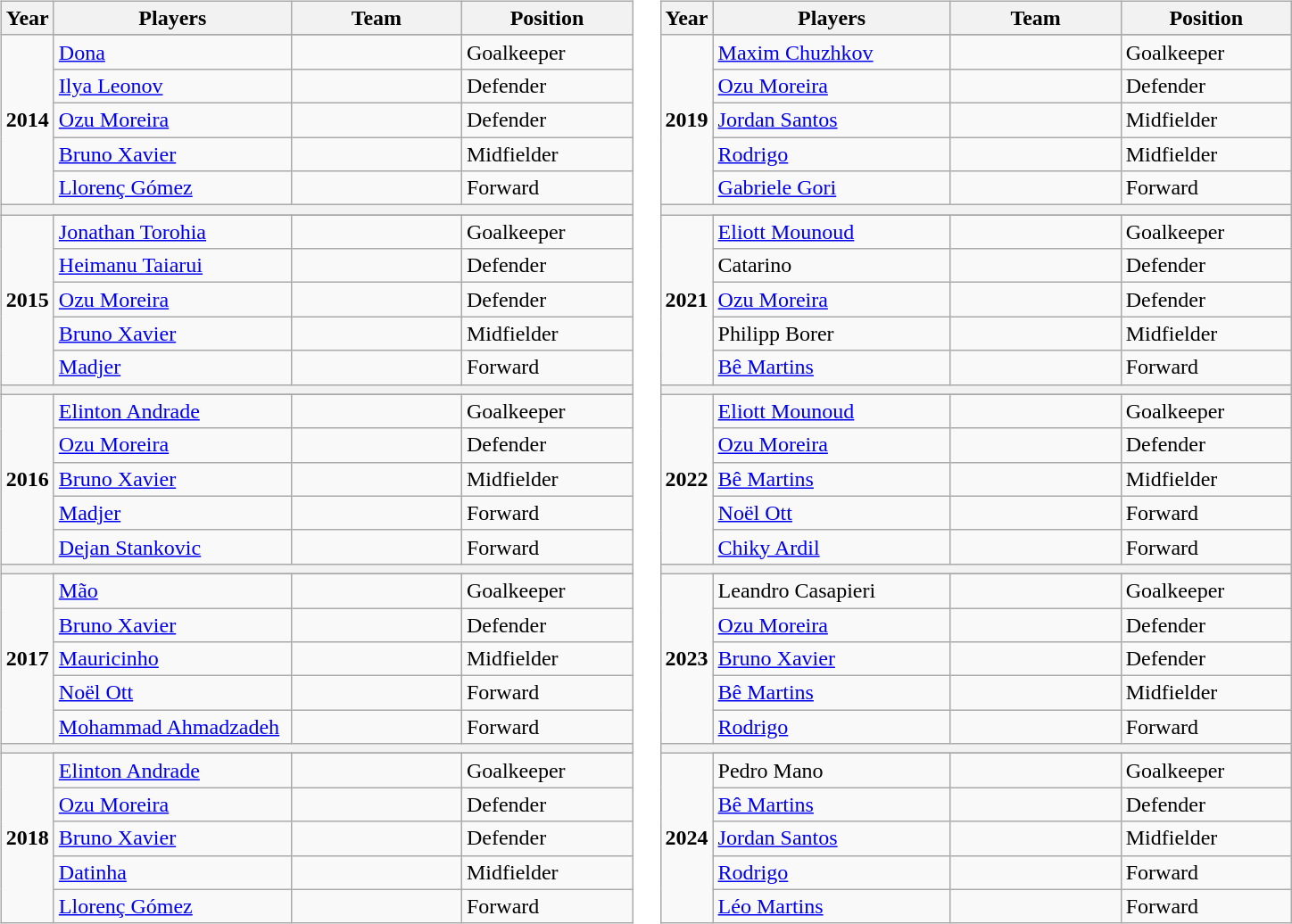<table>
<tr style="vertical-align:top">
<td><br><table class="wikitable">
<tr>
<th>Year</th>
<th width=170>Players</th>
<th width=120>Team</th>
<th width=120>Position</th>
</tr>
<tr>
<td rowspan="6" style="text-align:center;"><strong>2014</strong></td>
</tr>
<tr>
<td><a href='#'>Dona</a></td>
<td></td>
<td>Goalkeeper</td>
</tr>
<tr>
<td><a href='#'>Ilya Leonov</a></td>
<td></td>
<td>Defender</td>
</tr>
<tr>
<td><a href='#'>Ozu Moreira</a></td>
<td></td>
<td>Defender</td>
</tr>
<tr>
<td><a href='#'>Bruno Xavier</a></td>
<td></td>
<td>Midfielder</td>
</tr>
<tr>
<td><a href='#'>Llorenç Gómez</a></td>
<td></td>
<td>Forward</td>
</tr>
<tr>
<th colspan=4></th>
</tr>
<tr>
<td rowspan="6" style="text-align:center;"><strong>2015</strong></td>
</tr>
<tr>
<td><a href='#'>Jonathan Torohia</a></td>
<td></td>
<td>Goalkeeper</td>
</tr>
<tr>
<td><a href='#'>Heimanu Taiarui</a></td>
<td></td>
<td>Defender</td>
</tr>
<tr>
<td><a href='#'>Ozu Moreira</a></td>
<td></td>
<td>Defender</td>
</tr>
<tr>
<td><a href='#'>Bruno Xavier</a></td>
<td></td>
<td>Midfielder</td>
</tr>
<tr>
<td><a href='#'>Madjer</a></td>
<td></td>
<td>Forward</td>
</tr>
<tr>
<th colspan=4></th>
</tr>
<tr>
<td rowspan=6 style="text-align:center;"><strong>2016</strong></td>
</tr>
<tr>
<td><a href='#'>Elinton Andrade</a></td>
<td></td>
<td>Goalkeeper</td>
</tr>
<tr>
<td><a href='#'>Ozu Moreira</a></td>
<td></td>
<td>Defender</td>
</tr>
<tr>
<td><a href='#'>Bruno Xavier</a></td>
<td></td>
<td>Midfielder</td>
</tr>
<tr>
<td><a href='#'>Madjer</a></td>
<td></td>
<td>Forward</td>
</tr>
<tr>
<td><a href='#'>Dejan Stankovic</a></td>
<td></td>
<td>Forward</td>
</tr>
<tr>
<th colspan=4></th>
</tr>
<tr>
<td rowspan="6" style="text-align:center;"><strong>2017</strong></td>
</tr>
<tr>
<td><a href='#'>Mão</a></td>
<td></td>
<td>Goalkeeper</td>
</tr>
<tr>
<td><a href='#'>Bruno Xavier</a></td>
<td></td>
<td>Defender</td>
</tr>
<tr>
<td><a href='#'>Mauricinho</a></td>
<td></td>
<td>Midfielder</td>
</tr>
<tr>
<td><a href='#'>Noël Ott</a></td>
<td></td>
<td>Forward</td>
</tr>
<tr>
<td><a href='#'>Mohammad Ahmadzadeh</a></td>
<td></td>
<td>Forward</td>
</tr>
<tr>
<th colspan=4></th>
</tr>
<tr>
<td rowspan="6" style="text-align:center;"><strong>2018</strong></td>
</tr>
<tr>
<td><a href='#'>Elinton Andrade</a></td>
<td></td>
<td>Goalkeeper</td>
</tr>
<tr>
<td><a href='#'>Ozu Moreira</a></td>
<td></td>
<td>Defender</td>
</tr>
<tr>
<td><a href='#'>Bruno Xavier</a></td>
<td></td>
<td>Defender</td>
</tr>
<tr>
<td><a href='#'>Datinha</a></td>
<td></td>
<td>Midfielder</td>
</tr>
<tr>
<td><a href='#'>Llorenç Gómez</a></td>
<td></td>
<td>Forward</td>
</tr>
</table>
</td>
<td><br><table class="wikitable">
<tr>
<th>Year</th>
<th width=170>Players</th>
<th width=120>Team</th>
<th width=120>Position</th>
</tr>
<tr>
<td rowspan="6" style="text-align:center;"><strong>2019</strong></td>
</tr>
<tr>
<td><a href='#'>Maxim Chuzhkov</a></td>
<td></td>
<td>Goalkeeper</td>
</tr>
<tr>
<td><a href='#'>Ozu Moreira</a></td>
<td></td>
<td>Defender</td>
</tr>
<tr>
<td><a href='#'>Jordan Santos</a></td>
<td></td>
<td>Midfielder</td>
</tr>
<tr>
<td><a href='#'>Rodrigo</a></td>
<td></td>
<td>Midfielder</td>
</tr>
<tr>
<td><a href='#'>Gabriele Gori</a></td>
<td></td>
<td>Forward</td>
</tr>
<tr>
<th colspan=4></th>
</tr>
<tr>
<td rowspan="6" style="text-align:center;"><strong>2021</strong></td>
</tr>
<tr>
<td><a href='#'>Eliott Mounoud</a></td>
<td></td>
<td>Goalkeeper</td>
</tr>
<tr>
<td>Catarino</td>
<td></td>
<td>Defender</td>
</tr>
<tr>
<td><a href='#'>Ozu Moreira</a></td>
<td></td>
<td>Defender</td>
</tr>
<tr>
<td>Philipp Borer</td>
<td></td>
<td>Midfielder</td>
</tr>
<tr>
<td><a href='#'>Bê Martins</a></td>
<td></td>
<td>Forward</td>
</tr>
<tr>
<th colspan=4></th>
</tr>
<tr>
<td rowspan="6" style="text-align:center;"><strong>2022</strong></td>
</tr>
<tr>
<td><a href='#'>Eliott Mounoud</a></td>
<td></td>
<td>Goalkeeper</td>
</tr>
<tr>
<td><a href='#'>Ozu Moreira</a></td>
<td></td>
<td>Defender</td>
</tr>
<tr>
<td><a href='#'>Bê Martins</a></td>
<td></td>
<td>Midfielder</td>
</tr>
<tr>
<td><a href='#'>Noël Ott</a></td>
<td></td>
<td>Forward</td>
</tr>
<tr>
<td><a href='#'>Chiky Ardil</a></td>
<td></td>
<td>Forward</td>
</tr>
<tr>
<th colspan=4></th>
</tr>
<tr>
<td rowspan="6" style="text-align:center;"><strong>2023</strong></td>
</tr>
<tr>
<td>Leandro Casapieri</td>
<td></td>
<td>Goalkeeper</td>
</tr>
<tr>
<td><a href='#'>Ozu Moreira</a></td>
<td></td>
<td>Defender</td>
</tr>
<tr>
<td><a href='#'>Bruno Xavier</a></td>
<td></td>
<td>Defender</td>
</tr>
<tr>
<td><a href='#'>Bê Martins</a></td>
<td></td>
<td>Midfielder</td>
</tr>
<tr>
<td><a href='#'>Rodrigo</a></td>
<td></td>
<td>Forward</td>
</tr>
<tr>
<th colspan=4></th>
</tr>
<tr>
<td rowspan="6" style="text-align:center;"><strong>2024</strong></td>
</tr>
<tr>
<td>Pedro Mano</td>
<td></td>
<td>Goalkeeper</td>
</tr>
<tr>
<td><a href='#'>Bê Martins</a></td>
<td></td>
<td>Defender</td>
</tr>
<tr>
<td><a href='#'>Jordan Santos</a></td>
<td></td>
<td>Midfielder</td>
</tr>
<tr>
<td><a href='#'>Rodrigo</a></td>
<td></td>
<td>Forward</td>
</tr>
<tr>
<td><a href='#'>Léo Martins</a></td>
<td></td>
<td>Forward</td>
</tr>
</table>
</td>
</tr>
</table>
